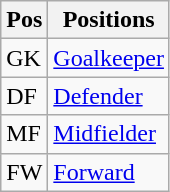<table class="wikitable">
<tr>
<th>Pos</th>
<th style="align: left">Positions</th>
</tr>
<tr>
<td>GK</td>
<td><a href='#'>Goalkeeper</a></td>
</tr>
<tr>
<td>DF</td>
<td><a href='#'>Defender</a></td>
</tr>
<tr>
<td>MF</td>
<td><a href='#'>Midfielder</a></td>
</tr>
<tr>
<td>FW</td>
<td><a href='#'>Forward</a></td>
</tr>
</table>
